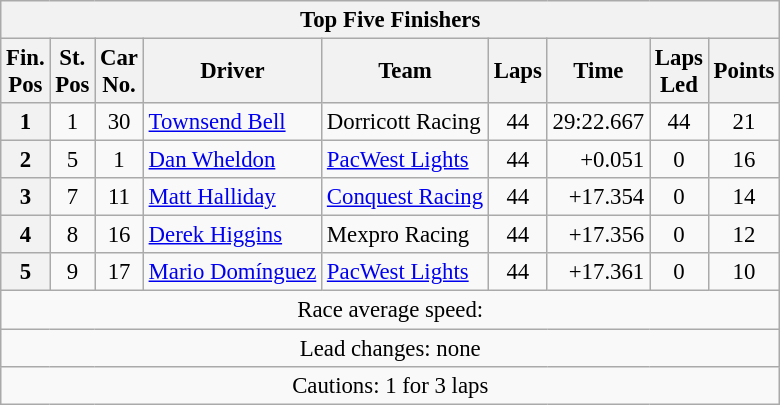<table class="wikitable" style="font-size:95%;">
<tr>
<th colspan=9>Top Five Finishers</th>
</tr>
<tr>
<th>Fin.<br>Pos</th>
<th>St.<br>Pos</th>
<th>Car<br>No.</th>
<th>Driver</th>
<th>Team</th>
<th>Laps</th>
<th>Time</th>
<th>Laps<br>Led</th>
<th>Points</th>
</tr>
<tr>
<th>1</th>
<td align=center>1</td>
<td align=center>30</td>
<td> <a href='#'>Townsend Bell</a></td>
<td>Dorricott Racing</td>
<td align=center>44</td>
<td align=right>29:22.667</td>
<td align=center>44</td>
<td align=center>21</td>
</tr>
<tr>
<th>2</th>
<td align=center>5</td>
<td align=center>1</td>
<td> <a href='#'>Dan Wheldon</a></td>
<td><a href='#'>PacWest Lights</a></td>
<td align=center>44</td>
<td align=right>+0.051</td>
<td align=center>0</td>
<td align=center>16</td>
</tr>
<tr>
<th>3</th>
<td align=center>7</td>
<td align=center>11</td>
<td> <a href='#'>Matt Halliday</a></td>
<td><a href='#'>Conquest Racing</a></td>
<td align=center>44</td>
<td align=right>+17.354</td>
<td align=center>0</td>
<td align=center>14</td>
</tr>
<tr>
<th>4</th>
<td align=center>8</td>
<td align=center>16</td>
<td> <a href='#'>Derek Higgins</a></td>
<td>Mexpro Racing</td>
<td align=center>44</td>
<td align=right>+17.356</td>
<td align=center>0</td>
<td align=center>12</td>
</tr>
<tr>
<th>5</th>
<td align=center>9</td>
<td align=center>17</td>
<td> <a href='#'>Mario Domínguez</a></td>
<td><a href='#'>PacWest Lights</a></td>
<td align=center>44</td>
<td align=right>+17.361</td>
<td align=center>0</td>
<td align=center>10</td>
</tr>
<tr>
<td align=center colspan=9>Race average speed: </td>
</tr>
<tr>
<td align=center colspan=9>Lead changes: none</td>
</tr>
<tr>
<td align=center colspan=9>Cautions: 1 for 3 laps</td>
</tr>
</table>
